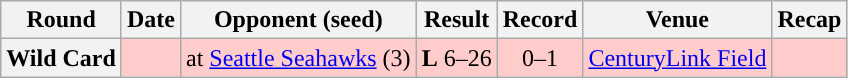<table class="wikitable" style="text-align:center">
<tr>
<th>Round</th>
<th>Date</th>
<th>Opponent (seed)</th>
<th>Result</th>
<th>Record</th>
<th>Venue</th>
<th>Recap</th>
</tr>
<tr style="background:#fcc">
<th>Wild Card</th>
<td></td>
<td>at <a href='#'>Seattle Seahawks</a> (3)</td>
<td><strong>L</strong> 6–26</td>
<td>0–1</td>
<td><a href='#'>CenturyLink Field</a></td>
<td></td>
</tr>
</table>
